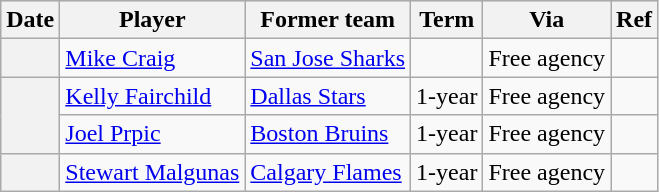<table class="wikitable plainrowheaders">
<tr style="background:#ddd; text-align:center;">
<th>Date</th>
<th>Player</th>
<th>Former team</th>
<th>Term</th>
<th>Via</th>
<th>Ref</th>
</tr>
<tr>
<th scope="row"></th>
<td><a href='#'>Mike Craig</a></td>
<td><a href='#'>San Jose Sharks</a></td>
<td></td>
<td>Free agency</td>
<td></td>
</tr>
<tr>
<th scope="row" rowspan=2></th>
<td><a href='#'>Kelly Fairchild</a></td>
<td><a href='#'>Dallas Stars</a></td>
<td>1-year</td>
<td>Free agency</td>
<td></td>
</tr>
<tr>
<td><a href='#'>Joel Prpic</a></td>
<td><a href='#'>Boston Bruins</a></td>
<td>1-year</td>
<td>Free agency</td>
<td></td>
</tr>
<tr>
<th scope="row"></th>
<td><a href='#'>Stewart Malgunas</a></td>
<td><a href='#'>Calgary Flames</a></td>
<td>1-year</td>
<td>Free agency</td>
<td></td>
</tr>
</table>
